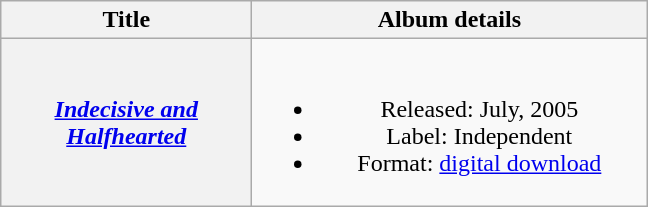<table class="wikitable plainrowheaders" style="text-align:center;">
<tr>
<th scope="col" style="width:10em;">Title</th>
<th scope="col" style="width:16em;">Album details</th>
</tr>
<tr>
<th scope="row"><em><a href='#'>Indecisive and Halfhearted</a></em></th>
<td><br><ul><li>Released: July, 2005</li><li>Label: Independent</li><li>Format: <a href='#'>digital download</a></li></ul></td>
</tr>
</table>
